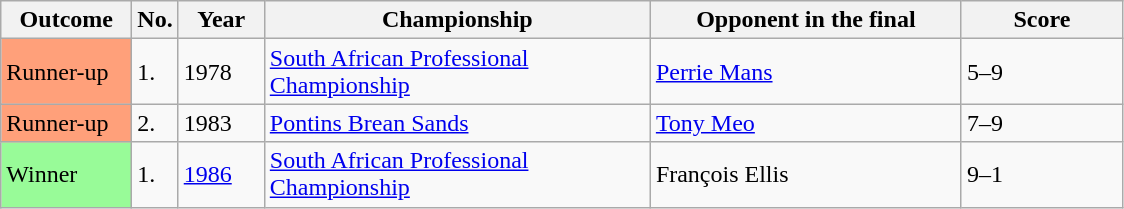<table class="sortable wikitable">
<tr>
<th width="80">Outcome</th>
<th width="20">No.</th>
<th width="50">Year</th>
<th width="250">Championship</th>
<th width="200">Opponent in the final</th>
<th width="100">Score</th>
</tr>
<tr>
<td style="background:#ffa07a;">Runner-up</td>
<td>1.</td>
<td>1978</td>
<td><a href='#'>South African Professional Championship</a></td>
<td> <a href='#'>Perrie Mans</a></td>
<td>5–9</td>
</tr>
<tr>
<td style="background:#ffa07a;">Runner-up</td>
<td>2.</td>
<td>1983</td>
<td><a href='#'>Pontins Brean Sands</a></td>
<td> <a href='#'>Tony Meo</a></td>
<td>7–9</td>
</tr>
<tr>
<td style="background:#98FB98">Winner</td>
<td>1.</td>
<td><a href='#'>1986</a></td>
<td><a href='#'>South African Professional Championship</a></td>
<td> François Ellis</td>
<td>9–1</td>
</tr>
</table>
